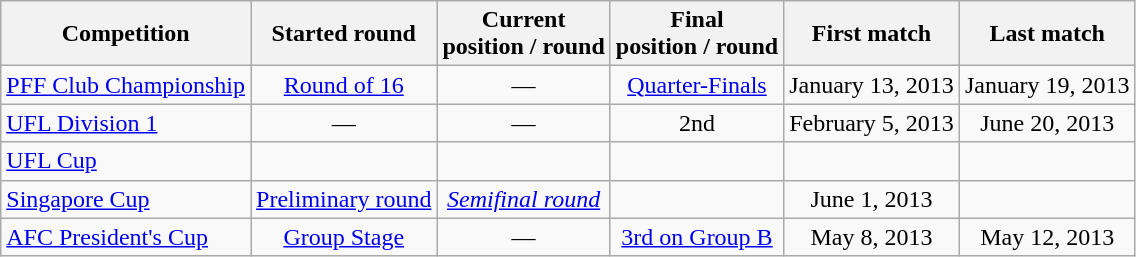<table class="wikitable" style="text-align:center">
<tr>
<th>Competition</th>
<th>Started round</th>
<th>Current<br>position / round</th>
<th>Final<br>position / round</th>
<th>First match</th>
<th>Last match</th>
</tr>
<tr>
<td align=left><a href='#'>PFF Club Championship</a></td>
<td><a href='#'>Round of 16</a></td>
<td>—</td>
<td><a href='#'>Quarter-Finals</a></td>
<td>January 13, 2013</td>
<td>January 19, 2013</td>
</tr>
<tr>
<td align=left><a href='#'>UFL Division 1</a></td>
<td>—</td>
<td>—</td>
<td>2nd</td>
<td>February 5, 2013</td>
<td>June 20, 2013</td>
</tr>
<tr>
<td align=left><a href='#'>UFL Cup</a></td>
<td></td>
<td></td>
<td></td>
<td></td>
<td></td>
</tr>
<tr>
<td align=left><a href='#'>Singapore Cup</a></td>
<td><a href='#'>Preliminary round</a></td>
<td><em><a href='#'>Semifinal round</a></em></td>
<td></td>
<td>June 1, 2013</td>
<td></td>
</tr>
<tr>
<td align=left><a href='#'>AFC President's Cup</a></td>
<td><a href='#'>Group Stage</a></td>
<td>—</td>
<td><a href='#'>3rd on Group B</a></td>
<td>May 8, 2013</td>
<td>May 12, 2013</td>
</tr>
</table>
